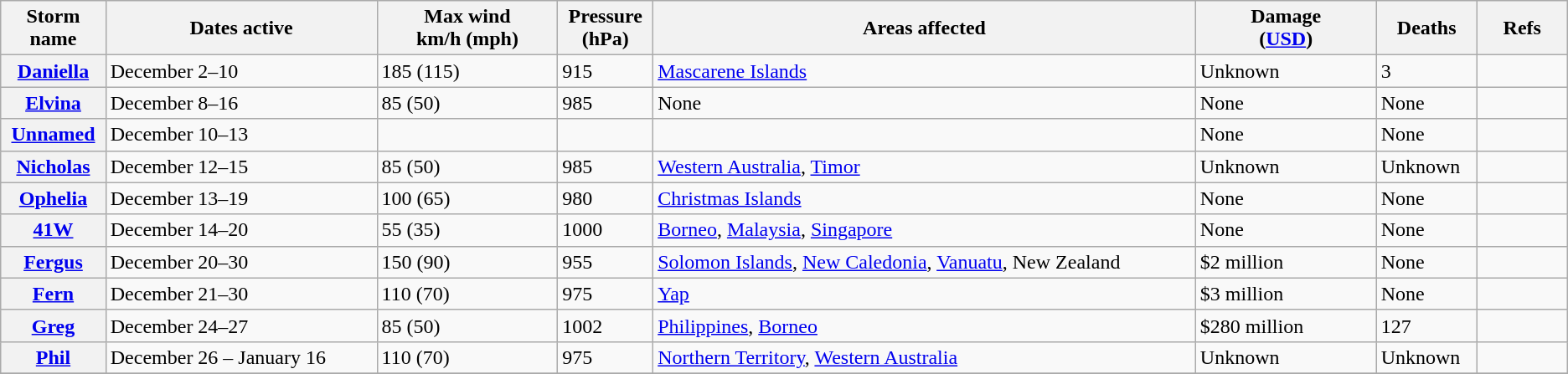<table class="wikitable sortable">
<tr>
<th width="5%">Storm name</th>
<th width="15%">Dates active</th>
<th width="10%">Max wind<br>km/h (mph)</th>
<th width="5%">Pressure<br>(hPa)</th>
<th width="30%">Areas affected</th>
<th width="10%">Damage<br>(<a href='#'>USD</a>)</th>
<th width="5%">Deaths</th>
<th width="5%">Refs</th>
</tr>
<tr>
<th><a href='#'>Daniella</a></th>
<td>December 2–10</td>
<td>185 (115)</td>
<td>915</td>
<td><a href='#'>Mascarene Islands</a></td>
<td>Unknown</td>
<td>3</td>
<td></td>
</tr>
<tr>
<th><a href='#'>Elvina</a></th>
<td>December 8–16</td>
<td>85 (50)</td>
<td>985</td>
<td>None</td>
<td>None</td>
<td>None</td>
<td></td>
</tr>
<tr>
<th><a href='#'>Unnamed</a></th>
<td>December 10–13</td>
<td></td>
<td></td>
<td></td>
<td>None</td>
<td>None</td>
<td></td>
</tr>
<tr>
<th><a href='#'>Nicholas</a></th>
<td>December 12–15</td>
<td>85 (50)</td>
<td>985</td>
<td><a href='#'>Western Australia</a>, <a href='#'>Timor</a></td>
<td>Unknown</td>
<td>Unknown</td>
<td></td>
</tr>
<tr>
<th><a href='#'>Ophelia</a></th>
<td>December 13–19</td>
<td>100 (65)</td>
<td>980</td>
<td><a href='#'>Christmas Islands</a></td>
<td>None</td>
<td>None</td>
<td></td>
</tr>
<tr>
<th><a href='#'>41W</a></th>
<td>December 14–20</td>
<td>55 (35)</td>
<td>1000</td>
<td><a href='#'>Borneo</a>, <a href='#'>Malaysia</a>, <a href='#'>Singapore</a></td>
<td>None</td>
<td>None</td>
<td></td>
</tr>
<tr>
<th><a href='#'>Fergus</a></th>
<td>December 20–30</td>
<td>150 (90)</td>
<td>955</td>
<td><a href='#'>Solomon Islands</a>, <a href='#'>New Caledonia</a>, <a href='#'>Vanuatu</a>, New Zealand</td>
<td>$2 million</td>
<td>None</td>
<td></td>
</tr>
<tr>
<th><a href='#'>Fern</a></th>
<td>December 21–30</td>
<td>110 (70)</td>
<td>975</td>
<td><a href='#'>Yap</a></td>
<td>$3 million</td>
<td>None</td>
<td></td>
</tr>
<tr>
<th><a href='#'>Greg</a></th>
<td>December 24–27</td>
<td>85 (50)</td>
<td>1002</td>
<td><a href='#'>Philippines</a>, <a href='#'>Borneo</a></td>
<td>$280 million</td>
<td>127</td>
<td></td>
</tr>
<tr>
<th><a href='#'>Phil</a></th>
<td>December 26 – January 16</td>
<td>110 (70)</td>
<td>975</td>
<td><a href='#'>Northern Territory</a>, <a href='#'>Western Australia</a></td>
<td>Unknown</td>
<td>Unknown</td>
<td></td>
</tr>
<tr>
</tr>
</table>
